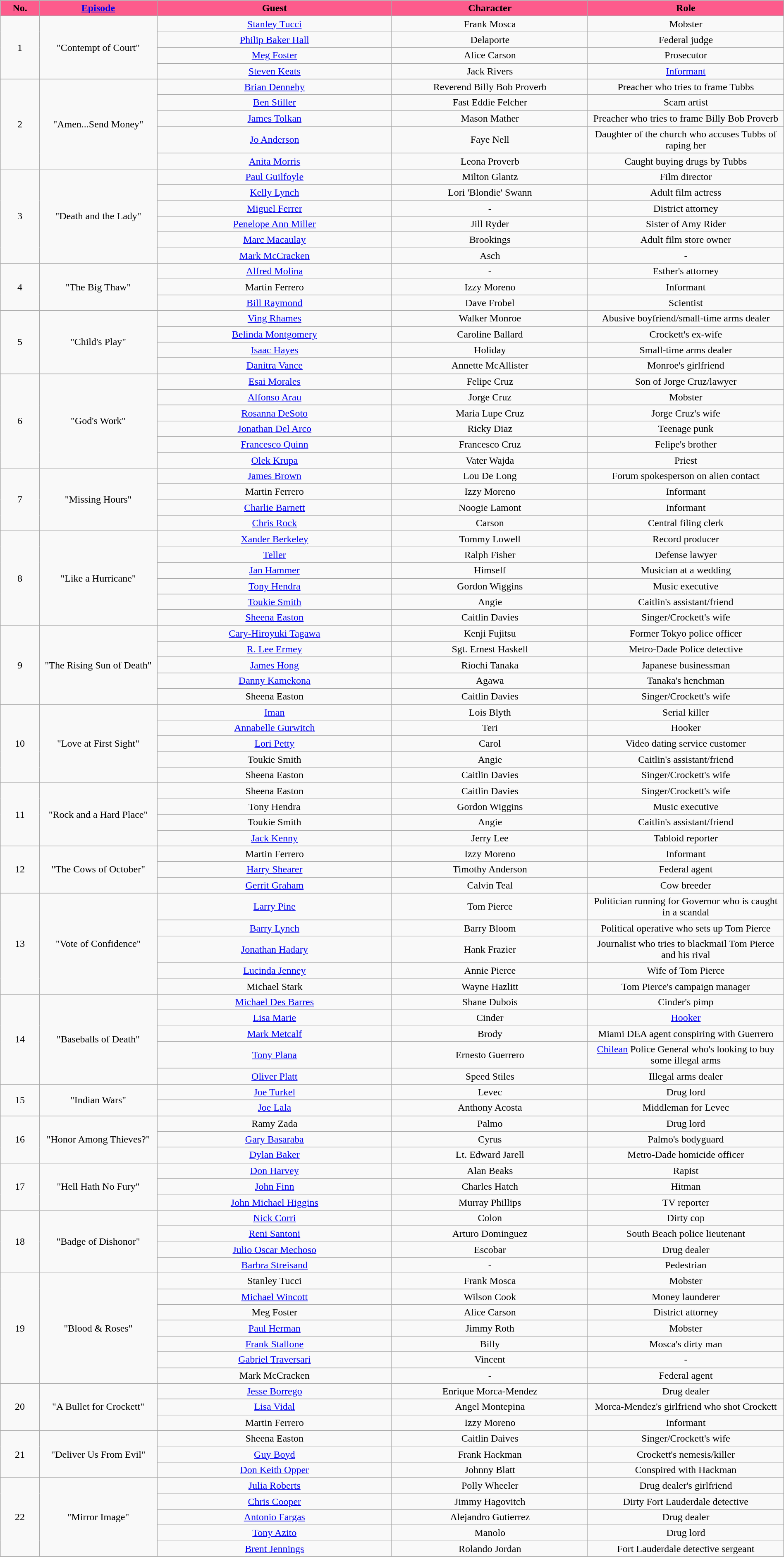<table class="wikitable collapsible"  style="text-align:center; width:100%;">
<tr>
<th scope="col"  style="text-align:center; width:5%; background:#FD5B8C;">No.</th>
<th scope="col"  style="text-align:center; width:15%; background:#FD5B8C;"><a href='#'>Episode</a></th>
<th scope="col"  style="text-align:center; width:30%; background:#FD5B8C;">Guest</th>
<th scope="col"  style="text-align:center; width:25%; background:#FD5B8C;">Character</th>
<th scope="col"  style="text-align:center; width:25%; background:#FD5B8C;">Role</th>
</tr>
<tr>
<td rowspan="4">1</td>
<td rowspan="4">"Contempt of Court"</td>
<td><a href='#'>Stanley Tucci</a></td>
<td>Frank Mosca</td>
<td>Mobster</td>
</tr>
<tr>
<td><a href='#'>Philip Baker Hall</a></td>
<td>Delaporte</td>
<td>Federal judge</td>
</tr>
<tr>
<td><a href='#'>Meg Foster</a></td>
<td>Alice Carson</td>
<td>Prosecutor</td>
</tr>
<tr>
<td><a href='#'>Steven Keats</a></td>
<td>Jack Rivers</td>
<td><a href='#'>Informant</a></td>
</tr>
<tr>
<td rowspan="5">2</td>
<td rowspan="5">"Amen...Send Money"</td>
<td><a href='#'>Brian Dennehy</a></td>
<td>Reverend Billy Bob Proverb</td>
<td>Preacher who tries to frame Tubbs</td>
</tr>
<tr>
<td><a href='#'>Ben Stiller</a></td>
<td>Fast Eddie Felcher</td>
<td>Scam artist</td>
</tr>
<tr>
<td><a href='#'>James Tolkan</a></td>
<td>Mason Mather</td>
<td>Preacher who tries to frame Billy Bob Proverb</td>
</tr>
<tr>
<td><a href='#'>Jo Anderson</a></td>
<td>Faye Nell</td>
<td>Daughter of the church who accuses Tubbs of raping her</td>
</tr>
<tr>
<td><a href='#'>Anita Morris</a></td>
<td>Leona Proverb</td>
<td>Caught buying drugs by Tubbs</td>
</tr>
<tr>
<td rowspan="6">3</td>
<td rowspan="6">"Death and the Lady"</td>
<td><a href='#'>Paul Guilfoyle</a></td>
<td>Milton Glantz</td>
<td>Film director</td>
</tr>
<tr>
<td><a href='#'>Kelly Lynch</a></td>
<td>Lori 'Blondie' Swann</td>
<td>Adult film actress</td>
</tr>
<tr>
<td><a href='#'>Miguel Ferrer</a></td>
<td>-</td>
<td>District attorney</td>
</tr>
<tr>
<td><a href='#'>Penelope Ann Miller</a></td>
<td>Jill Ryder</td>
<td>Sister of Amy Rider</td>
</tr>
<tr>
<td><a href='#'>Marc Macaulay</a></td>
<td>Brookings</td>
<td>Adult film store owner</td>
</tr>
<tr>
<td><a href='#'>Mark McCracken</a></td>
<td>Asch</td>
<td>-</td>
</tr>
<tr>
<td rowspan="3">4</td>
<td rowspan="3">"The Big Thaw"</td>
<td><a href='#'>Alfred Molina</a></td>
<td>-</td>
<td>Esther's attorney</td>
</tr>
<tr>
<td>Martin Ferrero</td>
<td>Izzy Moreno</td>
<td>Informant</td>
</tr>
<tr>
<td><a href='#'>Bill Raymond</a></td>
<td>Dave Frobel</td>
<td>Scientist</td>
</tr>
<tr>
<td rowspan="4">5</td>
<td rowspan="4">"Child's Play"</td>
<td><a href='#'>Ving Rhames</a></td>
<td>Walker Monroe</td>
<td>Abusive boyfriend/small-time arms dealer</td>
</tr>
<tr>
<td><a href='#'>Belinda Montgomery</a></td>
<td>Caroline Ballard</td>
<td>Crockett's ex-wife</td>
</tr>
<tr>
<td><a href='#'>Isaac Hayes</a></td>
<td>Holiday</td>
<td>Small-time arms dealer</td>
</tr>
<tr>
<td><a href='#'>Danitra Vance</a></td>
<td>Annette McAllister</td>
<td>Monroe's girlfriend</td>
</tr>
<tr>
<td rowspan="6">6</td>
<td rowspan="6">"God's Work"</td>
<td><a href='#'>Esai Morales</a></td>
<td>Felipe Cruz</td>
<td>Son of Jorge Cruz/lawyer</td>
</tr>
<tr>
<td><a href='#'>Alfonso Arau</a></td>
<td>Jorge Cruz</td>
<td>Mobster</td>
</tr>
<tr>
<td><a href='#'>Rosanna DeSoto</a></td>
<td>Maria Lupe Cruz</td>
<td>Jorge Cruz's wife</td>
</tr>
<tr>
<td><a href='#'>Jonathan Del Arco</a></td>
<td>Ricky Diaz</td>
<td>Teenage punk</td>
</tr>
<tr>
<td><a href='#'>Francesco Quinn</a></td>
<td>Francesco Cruz</td>
<td>Felipe's brother</td>
</tr>
<tr>
<td><a href='#'>Olek Krupa</a></td>
<td>Vater Wajda</td>
<td>Priest</td>
</tr>
<tr>
<td rowspan="4">7</td>
<td rowspan="4">"Missing Hours"</td>
<td><a href='#'>James Brown</a></td>
<td>Lou De Long</td>
<td>Forum spokesperson on alien contact</td>
</tr>
<tr>
<td>Martin Ferrero</td>
<td>Izzy Moreno</td>
<td>Informant</td>
</tr>
<tr>
<td><a href='#'>Charlie Barnett</a></td>
<td>Noogie Lamont</td>
<td>Informant</td>
</tr>
<tr>
<td><a href='#'>Chris Rock</a></td>
<td>Carson</td>
<td>Central filing clerk</td>
</tr>
<tr>
<td rowspan="6">8</td>
<td rowspan="6">"Like a Hurricane"</td>
<td><a href='#'>Xander Berkeley</a></td>
<td>Tommy Lowell</td>
<td>Record producer</td>
</tr>
<tr>
<td><a href='#'>Teller</a></td>
<td>Ralph Fisher</td>
<td>Defense lawyer</td>
</tr>
<tr>
<td><a href='#'>Jan Hammer</a></td>
<td>Himself</td>
<td>Musician at a wedding</td>
</tr>
<tr>
<td><a href='#'>Tony Hendra</a></td>
<td>Gordon Wiggins</td>
<td>Music executive</td>
</tr>
<tr>
<td><a href='#'>Toukie Smith</a></td>
<td>Angie</td>
<td>Caitlin's assistant/friend</td>
</tr>
<tr>
<td><a href='#'>Sheena Easton</a></td>
<td>Caitlin Davies</td>
<td>Singer/Crockett's wife</td>
</tr>
<tr>
<td rowspan="5">9</td>
<td rowspan="5">"The Rising Sun of Death"</td>
<td><a href='#'>Cary-Hiroyuki Tagawa</a></td>
<td>Kenji Fujitsu</td>
<td>Former Tokyo police officer</td>
</tr>
<tr>
<td><a href='#'>R. Lee Ermey</a></td>
<td>Sgt. Ernest Haskell</td>
<td>Metro-Dade Police detective</td>
</tr>
<tr>
<td><a href='#'>James Hong</a></td>
<td>Riochi Tanaka</td>
<td>Japanese businessman</td>
</tr>
<tr>
<td><a href='#'>Danny Kamekona</a></td>
<td>Agawa</td>
<td>Tanaka's henchman</td>
</tr>
<tr>
<td>Sheena Easton</td>
<td>Caitlin Davies</td>
<td>Singer/Crockett's wife</td>
</tr>
<tr>
<td rowspan="5">10</td>
<td rowspan="5">"Love at First Sight"</td>
<td><a href='#'>Iman</a></td>
<td>Lois Blyth</td>
<td>Serial killer</td>
</tr>
<tr>
<td><a href='#'>Annabelle Gurwitch</a></td>
<td>Teri</td>
<td>Hooker</td>
</tr>
<tr>
<td><a href='#'>Lori Petty</a></td>
<td>Carol</td>
<td>Video dating service customer</td>
</tr>
<tr>
<td>Toukie Smith</td>
<td>Angie</td>
<td>Caitlin's assistant/friend</td>
</tr>
<tr>
<td>Sheena Easton</td>
<td>Caitlin Davies</td>
<td>Singer/Crockett's wife</td>
</tr>
<tr>
<td rowspan="4">11</td>
<td rowspan="4">"Rock and a Hard Place"</td>
<td>Sheena Easton</td>
<td>Caitlin Davies</td>
<td>Singer/Crockett's wife</td>
</tr>
<tr>
<td>Tony Hendra</td>
<td>Gordon Wiggins</td>
<td>Music executive</td>
</tr>
<tr>
<td>Toukie Smith</td>
<td>Angie</td>
<td>Caitlin's assistant/friend</td>
</tr>
<tr>
<td><a href='#'>Jack Kenny</a></td>
<td>Jerry Lee</td>
<td>Tabloid reporter</td>
</tr>
<tr>
<td rowspan="3">12</td>
<td rowspan="3">"The Cows of October"</td>
<td>Martin Ferrero</td>
<td>Izzy Moreno</td>
<td>Informant</td>
</tr>
<tr>
<td><a href='#'>Harry Shearer</a></td>
<td>Timothy Anderson</td>
<td>Federal agent</td>
</tr>
<tr>
<td><a href='#'>Gerrit Graham</a></td>
<td>Calvin Teal</td>
<td>Cow breeder</td>
</tr>
<tr>
<td rowspan="5">13</td>
<td rowspan="5">"Vote of Confidence"</td>
<td><a href='#'>Larry Pine</a></td>
<td>Tom Pierce</td>
<td>Politician running for Governor who is caught in a scandal</td>
</tr>
<tr>
<td><a href='#'>Barry Lynch</a></td>
<td>Barry Bloom</td>
<td>Political operative who sets up Tom Pierce</td>
</tr>
<tr>
<td><a href='#'>Jonathan Hadary</a></td>
<td>Hank Frazier</td>
<td>Journalist who tries to blackmail Tom Pierce and his rival</td>
</tr>
<tr>
<td><a href='#'>Lucinda Jenney</a></td>
<td>Annie Pierce</td>
<td>Wife of Tom Pierce</td>
</tr>
<tr>
<td>Michael Stark</td>
<td>Wayne Hazlitt</td>
<td>Tom Pierce's campaign manager</td>
</tr>
<tr>
<td rowspan="5">14</td>
<td rowspan="5">"Baseballs of Death"</td>
<td><a href='#'>Michael Des Barres</a></td>
<td>Shane Dubois</td>
<td>Cinder's pimp</td>
</tr>
<tr>
<td><a href='#'>Lisa Marie</a></td>
<td>Cinder</td>
<td><a href='#'>Hooker</a></td>
</tr>
<tr>
<td><a href='#'>Mark Metcalf</a></td>
<td>Brody</td>
<td>Miami DEA agent conspiring with Guerrero</td>
</tr>
<tr>
<td><a href='#'>Tony Plana</a></td>
<td>Ernesto Guerrero</td>
<td><a href='#'>Chilean</a> Police General who's looking to buy some illegal arms</td>
</tr>
<tr>
<td><a href='#'>Oliver Platt</a></td>
<td>Speed Stiles</td>
<td>Illegal arms dealer</td>
</tr>
<tr>
<td rowspan="2">15</td>
<td rowspan="2">"Indian Wars"</td>
<td><a href='#'>Joe Turkel</a></td>
<td>Levec</td>
<td>Drug lord</td>
</tr>
<tr>
<td><a href='#'>Joe Lala</a></td>
<td>Anthony Acosta</td>
<td>Middleman for Levec</td>
</tr>
<tr>
<td rowspan="3">16</td>
<td rowspan="3">"Honor Among Thieves?"</td>
<td>Ramy Zada</td>
<td>Palmo</td>
<td>Drug lord</td>
</tr>
<tr>
<td><a href='#'>Gary Basaraba</a></td>
<td>Cyrus</td>
<td>Palmo's bodyguard</td>
</tr>
<tr>
<td><a href='#'>Dylan Baker</a></td>
<td>Lt. Edward Jarell</td>
<td>Metro-Dade homicide officer</td>
</tr>
<tr>
<td rowspan="3">17</td>
<td rowspan="3">"Hell Hath No Fury"</td>
<td><a href='#'>Don Harvey</a></td>
<td>Alan Beaks</td>
<td>Rapist</td>
</tr>
<tr>
<td><a href='#'>John Finn</a></td>
<td>Charles Hatch</td>
<td>Hitman</td>
</tr>
<tr>
<td><a href='#'>John Michael Higgins</a></td>
<td>Murray Phillips</td>
<td>TV reporter</td>
</tr>
<tr>
<td rowspan="4">18</td>
<td rowspan="4">"Badge of Dishonor"</td>
<td><a href='#'>Nick Corri</a></td>
<td>Colon</td>
<td>Dirty cop</td>
</tr>
<tr>
<td><a href='#'>Reni Santoni</a></td>
<td>Arturo Dominguez</td>
<td>South Beach police lieutenant</td>
</tr>
<tr>
<td><a href='#'>Julio Oscar Mechoso</a></td>
<td>Escobar</td>
<td>Drug dealer</td>
</tr>
<tr>
<td><a href='#'>Barbra Streisand</a></td>
<td>-</td>
<td>Pedestrian</td>
</tr>
<tr>
<td rowspan="7">19</td>
<td rowspan="7">"Blood & Roses"</td>
<td>Stanley Tucci</td>
<td>Frank Mosca</td>
<td>Mobster</td>
</tr>
<tr>
<td><a href='#'>Michael Wincott</a></td>
<td>Wilson Cook</td>
<td>Money launderer</td>
</tr>
<tr>
<td>Meg Foster</td>
<td>Alice Carson</td>
<td>District attorney</td>
</tr>
<tr>
<td><a href='#'>Paul Herman</a></td>
<td>Jimmy Roth</td>
<td>Mobster</td>
</tr>
<tr>
<td><a href='#'>Frank Stallone</a></td>
<td>Billy</td>
<td>Mosca's dirty man</td>
</tr>
<tr>
<td><a href='#'>Gabriel Traversari</a></td>
<td>Vincent</td>
<td>-</td>
</tr>
<tr>
<td>Mark McCracken</td>
<td>-</td>
<td>Federal agent</td>
</tr>
<tr>
<td rowspan="3">20</td>
<td rowspan="3">"A Bullet for Crockett"</td>
<td><a href='#'>Jesse Borrego</a></td>
<td>Enrique Morca-Mendez</td>
<td>Drug dealer</td>
</tr>
<tr>
<td><a href='#'>Lisa Vidal</a></td>
<td>Angel Montepina</td>
<td>Morca-Mendez's girlfriend who shot Crockett</td>
</tr>
<tr>
<td>Martin Ferrero</td>
<td>Izzy Moreno</td>
<td>Informant</td>
</tr>
<tr>
<td rowspan="4">21</td>
<td rowspan="4">"Deliver Us From Evil"</td>
</tr>
<tr>
<td>Sheena Easton</td>
<td>Caitlin Daives</td>
<td>Singer/Crockett's wife</td>
</tr>
<tr>
<td><a href='#'>Guy Boyd</a></td>
<td>Frank Hackman</td>
<td>Crockett's nemesis/killer</td>
</tr>
<tr>
<td><a href='#'>Don Keith Opper</a></td>
<td>Johnny Blatt</td>
<td>Conspired with Hackman</td>
</tr>
<tr>
<td rowspan="5">22</td>
<td rowspan="5">"Mirror Image"</td>
<td><a href='#'>Julia Roberts</a></td>
<td>Polly Wheeler</td>
<td>Drug dealer's girlfriend</td>
</tr>
<tr>
<td><a href='#'>Chris Cooper</a></td>
<td>Jimmy Hagovitch</td>
<td>Dirty Fort Lauderdale detective</td>
</tr>
<tr>
<td><a href='#'>Antonio Fargas</a></td>
<td>Alejandro Gutierrez</td>
<td>Drug dealer</td>
</tr>
<tr>
<td><a href='#'>Tony Azito</a></td>
<td>Manolo</td>
<td>Drug lord</td>
</tr>
<tr>
<td><a href='#'>Brent Jennings</a></td>
<td>Rolando Jordan</td>
<td>Fort Lauderdale detective sergeant</td>
</tr>
</table>
